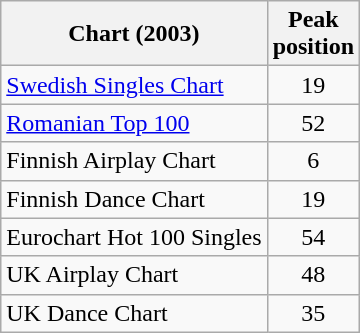<table class="wikitable">
<tr>
<th>Chart (2003)</th>
<th style="text-align:center;">Peak<br>position</th>
</tr>
<tr>
<td align="left"><a href='#'>Swedish Singles Chart</a></td>
<td style="text-align:center;">19</td>
</tr>
<tr>
<td align="left"><a href='#'>Romanian Top 100</a></td>
<td style="text-align:center;">52</td>
</tr>
<tr>
<td align="left">Finnish Airplay Chart</td>
<td style="text-align:center;">6</td>
</tr>
<tr>
<td align="left">Finnish Dance Chart</td>
<td style="text-align:center;">19</td>
</tr>
<tr>
<td align="left">Eurochart Hot 100 Singles</td>
<td style="text-align:center;">54</td>
</tr>
<tr>
<td align="left">UK Airplay Chart</td>
<td style="text-align:center;">48</td>
</tr>
<tr>
<td align="left">UK Dance Chart</td>
<td style="text-align:center;">35</td>
</tr>
</table>
